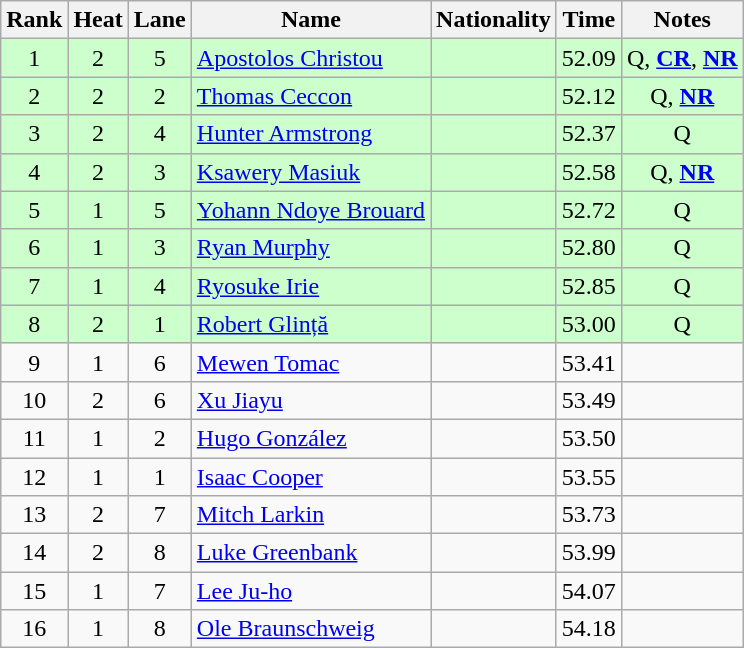<table class="wikitable sortable" style="text-align:center">
<tr>
<th>Rank</th>
<th>Heat</th>
<th>Lane</th>
<th>Name</th>
<th>Nationality</th>
<th>Time</th>
<th>Notes</th>
</tr>
<tr bgcolor=ccffcc>
<td>1</td>
<td>2</td>
<td>5</td>
<td align=left><a href='#'>Apostolos Christou</a></td>
<td align=left></td>
<td>52.09</td>
<td>Q, <strong><a href='#'>CR</a></strong>, <strong><a href='#'>NR</a></strong></td>
</tr>
<tr bgcolor=ccffcc>
<td>2</td>
<td>2</td>
<td>2</td>
<td align=left><a href='#'>Thomas Ceccon</a></td>
<td align=left></td>
<td>52.12</td>
<td>Q, <strong><a href='#'>NR</a></strong></td>
</tr>
<tr bgcolor=ccffcc>
<td>3</td>
<td>2</td>
<td>4</td>
<td align=left><a href='#'>Hunter Armstrong</a></td>
<td align=left></td>
<td>52.37</td>
<td>Q</td>
</tr>
<tr bgcolor=ccffcc>
<td>4</td>
<td>2</td>
<td>3</td>
<td align=left><a href='#'>Ksawery Masiuk</a></td>
<td align=left></td>
<td>52.58</td>
<td>Q, <strong><a href='#'>NR</a></strong></td>
</tr>
<tr bgcolor=ccffcc>
<td>5</td>
<td>1</td>
<td>5</td>
<td align=left><a href='#'>Yohann Ndoye Brouard</a></td>
<td align=left></td>
<td>52.72</td>
<td>Q</td>
</tr>
<tr bgcolor=ccffcc>
<td>6</td>
<td>1</td>
<td>3</td>
<td align=left><a href='#'>Ryan Murphy</a></td>
<td align=left></td>
<td>52.80</td>
<td>Q</td>
</tr>
<tr bgcolor=ccffcc>
<td>7</td>
<td>1</td>
<td>4</td>
<td align=left><a href='#'>Ryosuke Irie</a></td>
<td align=left></td>
<td>52.85</td>
<td>Q</td>
</tr>
<tr bgcolor=ccffcc>
<td>8</td>
<td>2</td>
<td>1</td>
<td align=left><a href='#'>Robert Glință</a></td>
<td align=left></td>
<td>53.00</td>
<td>Q</td>
</tr>
<tr>
<td>9</td>
<td>1</td>
<td>6</td>
<td align=left><a href='#'>Mewen Tomac</a></td>
<td align=left></td>
<td>53.41</td>
<td></td>
</tr>
<tr>
<td>10</td>
<td>2</td>
<td>6</td>
<td align=left><a href='#'>Xu Jiayu</a></td>
<td align=left></td>
<td>53.49</td>
<td></td>
</tr>
<tr>
<td>11</td>
<td>1</td>
<td>2</td>
<td align=left><a href='#'>Hugo González</a></td>
<td align=left></td>
<td>53.50</td>
<td></td>
</tr>
<tr>
<td>12</td>
<td>1</td>
<td>1</td>
<td align=left><a href='#'>Isaac Cooper</a></td>
<td align=left></td>
<td>53.55</td>
<td></td>
</tr>
<tr>
<td>13</td>
<td>2</td>
<td>7</td>
<td align=left><a href='#'>Mitch Larkin</a></td>
<td align=left></td>
<td>53.73</td>
<td></td>
</tr>
<tr>
<td>14</td>
<td>2</td>
<td>8</td>
<td align=left><a href='#'>Luke Greenbank</a></td>
<td align=left></td>
<td>53.99</td>
<td></td>
</tr>
<tr>
<td>15</td>
<td>1</td>
<td>7</td>
<td align=left><a href='#'>Lee Ju-ho</a></td>
<td align=left></td>
<td>54.07</td>
<td></td>
</tr>
<tr>
<td>16</td>
<td>1</td>
<td>8</td>
<td align=left><a href='#'>Ole Braunschweig</a></td>
<td align=left></td>
<td>54.18</td>
<td></td>
</tr>
</table>
